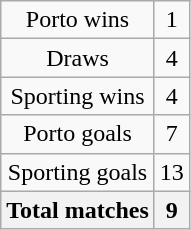<table class="wikitable" style="text-align:center">
<tr>
<td>Porto wins</td>
<td>1</td>
</tr>
<tr>
<td>Draws</td>
<td>4</td>
</tr>
<tr>
<td>Sporting wins</td>
<td>4</td>
</tr>
<tr>
<td>Porto goals</td>
<td>7</td>
</tr>
<tr>
<td>Sporting goals</td>
<td>13</td>
</tr>
<tr>
<th>Total matches</th>
<th>9</th>
</tr>
</table>
